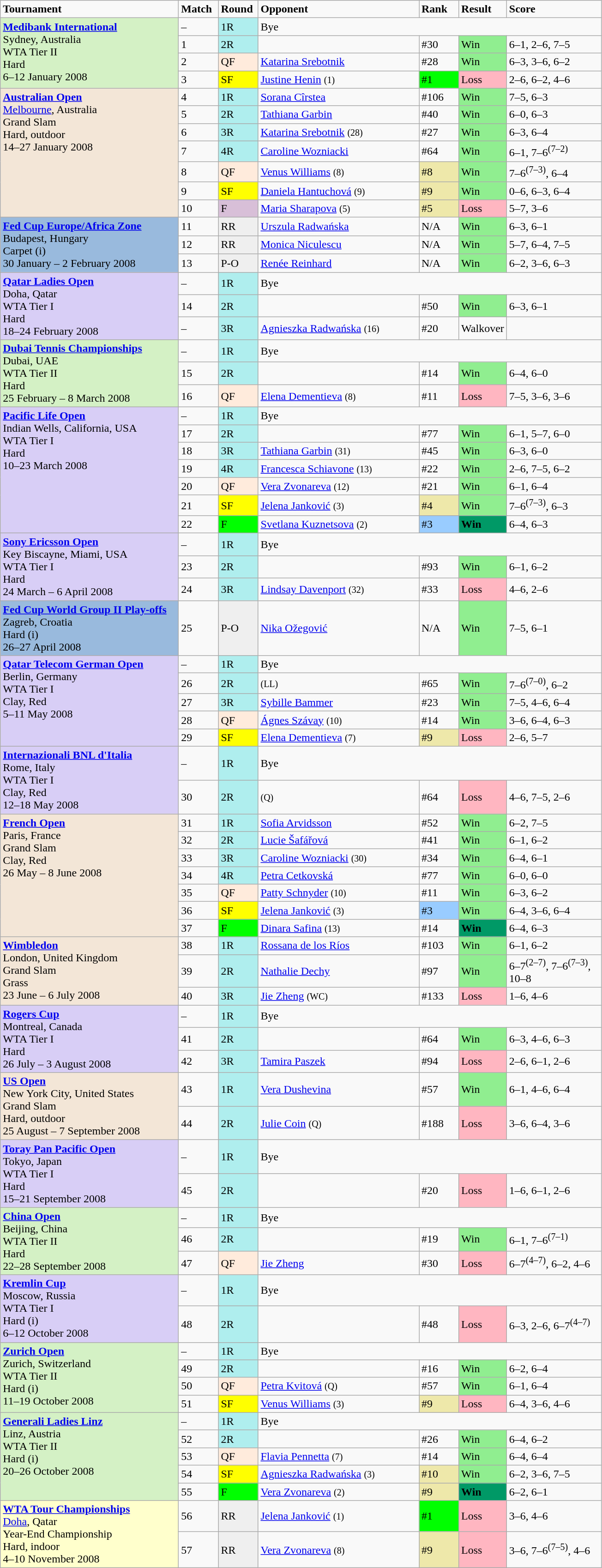<table class="wikitable">
<tr style="font-weight:bold">
<td style="width:250px;">Tournament</td>
<td style="width:50px;">Match</td>
<td style="width:50px;">Round</td>
<td style="width:225px;">Opponent</td>
<td style="width:50px;">Rank</td>
<td style="width:50px;">Result</td>
<td style="width:130px;">Score</td>
</tr>
<tr>
<td rowspan="4"  style="background:#d4f1c5; text-align:left; vertical-align:top;"><strong><a href='#'>Medibank International</a></strong> <br> Sydney, Australia <br> WTA Tier II <br> Hard <br> 6–12 January 2008</td>
<td>–</td>
<td style="background:#afeeee;">1R</td>
<td colspan=4>Bye</td>
</tr>
<tr>
<td>1</td>
<td style="background:#afeeee;">2R</td>
<td></td>
<td>#30</td>
<td bgcolor=lightgreen>Win</td>
<td>6–1, 2–6, 7–5</td>
</tr>
<tr>
<td>2</td>
<td style="background:#ffebdc;">QF</td>
<td> <a href='#'>Katarina Srebotnik</a></td>
<td>#28</td>
<td bgcolor=lightgreen>Win</td>
<td>6–3, 3–6, 6–2</td>
</tr>
<tr>
<td>3</td>
<td style="background:yellow;">SF</td>
<td> <a href='#'>Justine Henin</a> <small>(1)</small></td>
<td bgcolor=lime>#1</td>
<td bgcolor=lightpink>Loss</td>
<td>2–6, 6–2, 4–6</td>
</tr>
<tr>
<td rowspan="7" style="background:#f3e6d7; text-align:left; vertical-align:top;"><strong><a href='#'>Australian Open</a></strong><br> <a href='#'>Melbourne</a>, Australia<br>Grand Slam<br>Hard, outdoor<br>14–27 January 2008</td>
<td>4</td>
<td style="background:#afeeee;">1R</td>
<td> <a href='#'>Sorana Cîrstea</a></td>
<td>#106</td>
<td bgcolor=lightgreen>Win</td>
<td>7–5, 6–3</td>
</tr>
<tr>
<td>5</td>
<td style="background:#afeeee;">2R</td>
<td> <a href='#'>Tathiana Garbin</a></td>
<td>#40</td>
<td bgcolor=lightgreen>Win</td>
<td>6–0, 6–3</td>
</tr>
<tr>
<td>6</td>
<td style="background:#afeeee;">3R</td>
<td> <a href='#'>Katarina Srebotnik</a> <small>(28)</small></td>
<td>#27</td>
<td bgcolor=lightgreen>Win</td>
<td>6–3, 6–4</td>
</tr>
<tr>
<td>7</td>
<td style="background:#afeeee;">4R</td>
<td> <a href='#'>Caroline Wozniacki</a></td>
<td>#64</td>
<td bgcolor=lightgreen>Win</td>
<td>6–1, 7–6<sup>(7–2)</sup></td>
</tr>
<tr>
<td>8</td>
<td style="background:#ffebdc;">QF</td>
<td> <a href='#'>Venus Williams</a> <small>(8)</small></td>
<td bgcolor=EEE8AA>#8</td>
<td bgcolor=lightgreen>Win</td>
<td>7–6<sup>(7–3)</sup>, 6–4</td>
</tr>
<tr>
<td>9</td>
<td style="background:yellow;">SF</td>
<td> <a href='#'>Daniela Hantuchová</a> <small>(9)</small></td>
<td bgcolor=EEE8AA>#9</td>
<td bgcolor=lightgreen>Win</td>
<td>0–6, 6–3, 6–4</td>
</tr>
<tr>
<td>10</td>
<td style="background:thistle;">F</td>
<td> <a href='#'>Maria Sharapova</a> <small>(5)</small></td>
<td bgcolor=EEE8AA>#5</td>
<td bgcolor=lightpink>Loss</td>
<td>5–7, 3–6</td>
</tr>
<tr>
<td rowspan="3" style="background:#99badd; text-align:left; vertical-align:top;"><strong><a href='#'>Fed Cup Europe/Africa Zone</a></strong><br> Budapest, Hungary <br>Carpet (i)<br>30 January – 2 February 2008</td>
<td>11</td>
<td style="background:#EFEFEF;">RR</td>
<td> <a href='#'>Urszula Radwańska</a></td>
<td>N/A</td>
<td bgcolor=lightgreen>Win</td>
<td>6–3, 6–1</td>
</tr>
<tr>
<td>12</td>
<td style="background:#EFEFEF;">RR</td>
<td> <a href='#'>Monica Niculescu</a></td>
<td>N/A</td>
<td bgcolor=lightgreen>Win</td>
<td>5–7, 6–4, 7–5</td>
</tr>
<tr>
<td>13</td>
<td style="background:#EFEFEF;">P-O</td>
<td> <a href='#'>Renée Reinhard</a></td>
<td>N/A</td>
<td bgcolor=lightgreen>Win</td>
<td>6–2, 3–6, 6–3</td>
</tr>
<tr>
<td rowspan="3"  style="background:#d8cef6; text-align:left; vertical-align:top;"><strong><a href='#'>Qatar Ladies Open</a></strong> <br> Doha, Qatar <br> WTA Tier I <br> Hard <br> 18–24 February 2008</td>
<td>–</td>
<td style="background:#afeeee;">1R</td>
<td colspan=4>Bye</td>
</tr>
<tr>
<td>14</td>
<td style="background:#afeeee;">2R</td>
<td></td>
<td>#50</td>
<td bgcolor=lightgreen>Win</td>
<td>6–3, 6–1</td>
</tr>
<tr>
<td>–</td>
<td style="background:#afeeee;">3R</td>
<td> <a href='#'>Agnieszka Radwańska</a> <small>(16)</small></td>
<td>#20</td>
<td>Walkover</td>
<td></td>
</tr>
<tr>
<td rowspan="3"  style="background:#d4f1c5; text-align:left; vertical-align:top;"><strong><a href='#'>Dubai Tennis Championships</a></strong> <br> Dubai, UAE <br> WTA Tier II <br> Hard <br> 25 February – 8 March 2008</td>
<td>–</td>
<td style="background:#afeeee;">1R</td>
<td colspan=4>Bye</td>
</tr>
<tr>
<td>15</td>
<td style="background:#afeeee;">2R</td>
<td></td>
<td>#14</td>
<td bgcolor=lightgreen>Win</td>
<td>6–4, 6–0</td>
</tr>
<tr>
<td>16</td>
<td style="background:#ffebdc;">QF</td>
<td> <a href='#'>Elena Dementieva</a> <small>(8)</small></td>
<td>#11</td>
<td bgcolor=lightpink>Loss</td>
<td>7–5, 3–6, 3–6</td>
</tr>
<tr>
<td rowspan="7"  style="background:#d8cef6; text-align:left; vertical-align:top;"><strong><a href='#'>Pacific Life Open</a></strong> <br> Indian Wells, California, USA <br> WTA Tier I <br> Hard <br> 10–23 March 2008</td>
<td>–</td>
<td style="background:#afeeee;">1R</td>
<td colspan=4>Bye</td>
</tr>
<tr>
<td>17</td>
<td style="background:#afeeee;">2R</td>
<td></td>
<td>#77</td>
<td bgcolor=lightgreen>Win</td>
<td>6–1, 5–7, 6–0</td>
</tr>
<tr>
<td>18</td>
<td style="background:#afeeee;">3R</td>
<td> <a href='#'>Tathiana Garbin</a> <small>(31)</small></td>
<td>#45</td>
<td bgcolor=lightgreen>Win</td>
<td>6–3, 6–0</td>
</tr>
<tr>
<td>19</td>
<td style="background:#afeeee;">4R</td>
<td> <a href='#'>Francesca Schiavone</a> <small>(13)</small></td>
<td>#22</td>
<td bgcolor=lightgreen>Win</td>
<td>2–6, 7–5, 6–2</td>
</tr>
<tr>
<td>20</td>
<td style="background:#ffebdc;">QF</td>
<td> <a href='#'>Vera Zvonareva</a> <small>(12)</small></td>
<td>#21</td>
<td bgcolor=lightgreen>Win</td>
<td>6–1, 6–4</td>
</tr>
<tr>
<td>21</td>
<td style="background:yellow;">SF</td>
<td> <a href='#'>Jelena Janković</a> <small>(3)</small></td>
<td bgcolor=EEE8AA>#4</td>
<td bgcolor=lightgreen>Win</td>
<td>7–6<sup>(7–3)</sup>, 6–3</td>
</tr>
<tr>
<td>22</td>
<td style="background:lime;">F</td>
<td> <a href='#'>Svetlana Kuznetsova</a> <small>(2)</small></td>
<td bgcolor=99ccff>#3</td>
<td bgcolor=#009966><strong>Win</strong></td>
<td>6–4, 6–3</td>
</tr>
<tr>
<td rowspan="3"  style="background:#d8cef6; text-align:left; vertical-align:top;"><strong><a href='#'>Sony Ericsson Open</a></strong> <br> Key Biscayne, Miami, USA <br> WTA Tier I <br> Hard <br> 24 March – 6 April 2008</td>
<td>–</td>
<td style="background:#afeeee;">1R</td>
<td colspan=4>Bye</td>
</tr>
<tr>
<td>23</td>
<td style="background:#afeeee;">2R</td>
<td></td>
<td>#93</td>
<td bgcolor=lightgreen>Win</td>
<td>6–1, 6–2</td>
</tr>
<tr>
<td>24</td>
<td style="background:#afeeee;">3R</td>
<td> <a href='#'>Lindsay Davenport</a> <small>(32)</small></td>
<td>#33</td>
<td bgcolor=lightpink>Loss</td>
<td>4–6, 2–6</td>
</tr>
<tr>
<td rowspan="1" style="background:#99badd; text-align:left; vertical-align:top;"><strong><a href='#'>Fed Cup World Group II Play-offs</a></strong><br> Zagreb, Croatia <br>Hard (i)<br> 26–27 April 2008</td>
<td>25</td>
<td style="background:#EFEFEF;">P-O</td>
<td> <a href='#'>Nika Ožegović</a></td>
<td>N/A</td>
<td bgcolor=lightgreen>Win</td>
<td>7–5, 6–1</td>
</tr>
<tr>
<td rowspan="5"  style="background:#d8cef6; text-align:left; vertical-align:top;"><strong><a href='#'>Qatar Telecom German Open</a></strong> <br> Berlin, Germany <br> WTA Tier I <br> Clay, Red <br> 5–11 May 2008</td>
<td>–</td>
<td style="background:#afeeee;">1R</td>
<td colspan=4>Bye</td>
</tr>
<tr>
<td>26</td>
<td style="background:#afeeee;">2R</td>
<td> <small>(LL)</small></td>
<td>#65</td>
<td bgcolor=lightgreen>Win</td>
<td>7–6<sup>(7–0)</sup>, 6–2</td>
</tr>
<tr>
<td>27</td>
<td style="background:#afeeee;">3R</td>
<td> <a href='#'>Sybille Bammer</a></td>
<td>#23</td>
<td bgcolor=lightgreen>Win</td>
<td>7–5, 4–6, 6–4</td>
</tr>
<tr>
<td>28</td>
<td style="background:#ffebdc;">QF</td>
<td> <a href='#'>Ágnes Szávay</a> <small>(10)</small></td>
<td>#14</td>
<td bgcolor=lightgreen>Win</td>
<td>3–6, 6–4, 6–3</td>
</tr>
<tr>
<td>29</td>
<td style="background:yellow;">SF</td>
<td> <a href='#'>Elena Dementieva</a> <small>(7)</small></td>
<td bgcolor=EEE8AA>#9</td>
<td bgcolor=lightpink>Loss</td>
<td>2–6, 5–7</td>
</tr>
<tr>
<td rowspan="2"  style="background:#d8cef6; text-align:left; vertical-align:top;"><strong><a href='#'>Internazionali BNL d'Italia</a></strong> <br> Rome, Italy <br> WTA Tier I <br> Clay, Red <br> 12–18 May 2008</td>
<td>–</td>
<td style="background:#afeeee;">1R</td>
<td colspan=4>Bye</td>
</tr>
<tr>
<td>30</td>
<td style="background:#afeeee;">2R</td>
<td> <small>(Q)</small></td>
<td>#64</td>
<td bgcolor=lightpink>Loss</td>
<td>4–6, 7–5, 2–6</td>
</tr>
<tr>
<td rowspan="7"  style="background:#f3e6d7; text-align:left; vertical-align:top;"><strong><a href='#'>French Open</a></strong><br> Paris, France <br>Grand Slam <br> Clay, Red <br> 26 May – 8 June 2008</td>
<td>31</td>
<td style="background:#afeeee;">1R</td>
<td> <a href='#'>Sofia Arvidsson</a></td>
<td>#52</td>
<td bgcolor=lightgreen>Win</td>
<td>6–2, 7–5</td>
</tr>
<tr>
<td>32</td>
<td style="background:#afeeee;">2R</td>
<td> <a href='#'>Lucie Šafářová</a></td>
<td>#41</td>
<td bgcolor=lightgreen>Win</td>
<td>6–1, 6–2</td>
</tr>
<tr>
<td>33</td>
<td style="background:#afeeee;">3R</td>
<td> <a href='#'>Caroline Wozniacki</a> <small>(30)</small></td>
<td>#34</td>
<td bgcolor=lightgreen>Win</td>
<td>6–4, 6–1</td>
</tr>
<tr>
<td>34</td>
<td style="background:#afeeee;">4R</td>
<td> <a href='#'>Petra Cetkovská</a></td>
<td>#77</td>
<td bgcolor=lightgreen>Win</td>
<td>6–0, 6–0</td>
</tr>
<tr>
<td>35</td>
<td style="background:#ffebdc;">QF</td>
<td> <a href='#'>Patty Schnyder</a> <small>(10)</small></td>
<td>#11</td>
<td bgcolor=lightgreen>Win</td>
<td>6–3, 6–2</td>
</tr>
<tr>
<td>36</td>
<td style="background:yellow;">SF</td>
<td> <a href='#'>Jelena Janković</a> <small>(3)</small></td>
<td bgcolor=99ccff>#3</td>
<td bgcolor=lightgreen>Win</td>
<td>6–4, 3–6, 6–4</td>
</tr>
<tr>
<td>37</td>
<td style="background:lime;">F</td>
<td> <a href='#'>Dinara Safina</a> <small>(13)</small></td>
<td>#14</td>
<td bgcolor=#009966><strong>Win</strong></td>
<td>6–4, 6–3</td>
</tr>
<tr>
<td rowspan="3"  style="background:#f3e6d7; text-align:left; vertical-align:top;"><strong><a href='#'>Wimbledon</a></strong><br> London, United Kingdom <br>Grand Slam <br> Grass <br> 23 June – 6 July 2008</td>
<td>38</td>
<td style="background:#afeeee;">1R</td>
<td> <a href='#'>Rossana de los Ríos</a></td>
<td>#103</td>
<td bgcolor=lightgreen>Win</td>
<td>6–1, 6–2</td>
</tr>
<tr>
<td>39</td>
<td style="background:#afeeee;">2R</td>
<td> <a href='#'>Nathalie Dechy</a></td>
<td>#97</td>
<td bgcolor=lightgreen>Win</td>
<td>6–7<sup>(2–7)</sup>, 7–6<sup>(7–3)</sup>, 10–8</td>
</tr>
<tr>
<td>40</td>
<td style="background:#afeeee;">3R</td>
<td> <a href='#'>Jie Zheng</a> <small>(WC)</small></td>
<td>#133</td>
<td bgcolor=lightpink>Loss</td>
<td>1–6, 4–6</td>
</tr>
<tr>
<td rowspan="3"  style="background:#d8cef6; text-align:left; vertical-align:top;"><strong><a href='#'>Rogers Cup</a></strong> <br> Montreal, Canada <br> WTA Tier I <br> Hard <br> 26 July – 3 August 2008</td>
<td>–</td>
<td style="background:#afeeee;">1R</td>
<td colspan=4>Bye</td>
</tr>
<tr>
<td>41</td>
<td style="background:#afeeee;">2R</td>
<td></td>
<td>#64</td>
<td bgcolor=lightgreen>Win</td>
<td>6–3, 4–6, 6–3</td>
</tr>
<tr>
<td>42</td>
<td style="background:#afeeee;">3R</td>
<td> <a href='#'>Tamira Paszek</a></td>
<td>#94</td>
<td bgcolor=lightpink>Loss</td>
<td>2–6, 6–1, 2–6</td>
</tr>
<tr>
<td rowspan="2"  style="background:#f3e6d7; text-align:left; vertical-align:top;"><strong><a href='#'>US Open</a></strong><br> New York City, United States <br>Grand Slam <br> Hard, outdoor <br> 25 August – 7 September 2008</td>
<td>43</td>
<td style="background:#afeeee;">1R</td>
<td> <a href='#'>Vera Dushevina</a></td>
<td>#57</td>
<td bgcolor=lightgreen>Win</td>
<td>6–1, 4–6, 6–4</td>
</tr>
<tr>
<td>44</td>
<td style="background:#afeeee;">2R</td>
<td> <a href='#'>Julie Coin</a> <small>(Q)</small></td>
<td>#188</td>
<td bgcolor=lightpink>Loss</td>
<td>3–6, 6–4, 3–6</td>
</tr>
<tr>
<td rowspan="2"  style="background:#d8cef6; text-align:left; vertical-align:top;"><strong><a href='#'>Toray Pan Pacific Open</a></strong> <br> Tokyo, Japan <br> WTA Tier I <br> Hard <br> 15–21 September 2008</td>
<td>–</td>
<td style="background:#afeeee;">1R</td>
<td colspan=4>Bye</td>
</tr>
<tr>
<td>45</td>
<td style="background:#afeeee;">2R</td>
<td></td>
<td>#20</td>
<td bgcolor=lightpink>Loss</td>
<td>1–6, 6–1, 2–6</td>
</tr>
<tr>
<td rowspan="3"  style="background:#d4f1c5; text-align:left; vertical-align:top;"><strong><a href='#'>China Open</a></strong> <br> Beijing, China <br> WTA Tier II <br> Hard <br> 22–28 September 2008</td>
<td>–</td>
<td style="background:#afeeee;">1R</td>
<td colspan=4>Bye</td>
</tr>
<tr>
<td>46</td>
<td style="background:#afeeee;">2R</td>
<td></td>
<td>#19</td>
<td bgcolor=lightgreen>Win</td>
<td>6–1, 7–6<sup>(7–1)</sup></td>
</tr>
<tr>
<td>47</td>
<td style="background:#ffebdc;">QF</td>
<td> <a href='#'>Jie Zheng</a></td>
<td>#30</td>
<td bgcolor=lightpink>Loss</td>
<td>6–7<sup>(4–7)</sup>, 6–2, 4–6</td>
</tr>
<tr>
<td rowspan="2"  style="background:#d8cef6; text-align:left; vertical-align:top;"><strong><a href='#'>Kremlin Cup</a></strong> <br> Moscow, Russia <br> WTA Tier I <br> Hard (i) <br> 6–12 October 2008</td>
<td>–</td>
<td style="background:#afeeee;">1R</td>
<td colspan=4>Bye</td>
</tr>
<tr>
<td>48</td>
<td style="background:#afeeee;">2R</td>
<td></td>
<td>#48</td>
<td bgcolor=lightpink>Loss</td>
<td>6–3, 2–6, 6–7<sup>(4–7)</sup></td>
</tr>
<tr>
<td rowspan="4"  style="background:#d4f1c5; text-align:left; vertical-align:top;"><strong><a href='#'>Zurich Open</a></strong> <br> Zurich, Switzerland <br> WTA Tier II <br> Hard (i) <br> 11–19 October 2008</td>
<td>–</td>
<td style="background:#afeeee;">1R</td>
<td colspan=4>Bye</td>
</tr>
<tr>
<td>49</td>
<td style="background:#afeeee;">2R</td>
<td></td>
<td>#16</td>
<td bgcolor=lightgreen>Win</td>
<td>6–2, 6–4</td>
</tr>
<tr>
<td>50</td>
<td style="background:#ffebdc;">QF</td>
<td> <a href='#'>Petra Kvitová</a> <small>(Q)</small></td>
<td>#57</td>
<td bgcolor=lightgreen>Win</td>
<td>6–1, 6–4</td>
</tr>
<tr>
<td>51</td>
<td style="background:yellow;">SF</td>
<td> <a href='#'>Venus Williams</a> <small>(3)</small></td>
<td bgcolor=EEE8AA>#9</td>
<td bgcolor=lightpink>Loss</td>
<td>6–4, 3–6, 4–6</td>
</tr>
<tr>
<td rowspan="5"  style="background:#d4f1c5; text-align:left; vertical-align:top;"><strong><a href='#'>Generali Ladies Linz</a></strong> <br> Linz, Austria <br> WTA Tier II <br> Hard (i) <br> 20–26 October 2008</td>
<td>–</td>
<td style="background:#afeeee;">1R</td>
<td colspan=4>Bye</td>
</tr>
<tr>
<td>52</td>
<td style="background:#afeeee;">2R</td>
<td></td>
<td>#26</td>
<td bgcolor=lightgreen>Win</td>
<td>6–4, 6–2</td>
</tr>
<tr>
<td>53</td>
<td style="background:#ffebdc;">QF</td>
<td> <a href='#'>Flavia Pennetta</a> <small>(7)</small></td>
<td>#14</td>
<td bgcolor=lightgreen>Win</td>
<td>6–4, 6–4</td>
</tr>
<tr>
<td>54</td>
<td style="background:yellow;">SF</td>
<td> <a href='#'>Agnieszka Radwańska</a> <small>(3)</small></td>
<td bgcolor=EEE8AA>#10</td>
<td bgcolor=lightgreen>Win</td>
<td>6–2, 3–6, 7–5</td>
</tr>
<tr>
<td>55</td>
<td style="background:lime;">F</td>
<td> <a href='#'>Vera Zvonareva</a> <small>(2)</small></td>
<td bgcolor=EEE8AA>#9</td>
<td bgcolor=#009966><strong>Win</strong></td>
<td>6–2, 6–1</td>
</tr>
<tr>
<td rowspan="2" style="background:#ffffcc;" text-align:left; vertical-align:top;"><strong><a href='#'>WTA Tour Championships</a></strong><br> <a href='#'>Doha</a>, Qatar<br>Year-End Championship<br>Hard, indoor<br>4–10 November 2008</td>
<td>56</td>
<td style="background:#EFEFEF;">RR</td>
<td> <a href='#'>Jelena Janković</a> <small>(1)</small></td>
<td bgcolor=lime>#1</td>
<td bgcolor=lightpink>Loss</td>
<td>3–6, 4–6</td>
</tr>
<tr>
<td>57</td>
<td style="background:#EFEFEF;">RR</td>
<td> <a href='#'>Vera Zvonareva</a> <small>(8)</small></td>
<td bgcolor=EEE8AA>#9</td>
<td bgcolor=lightpink>Loss</td>
<td>3–6, 7–6<sup>(7–5)</sup>, 4–6</td>
</tr>
</table>
